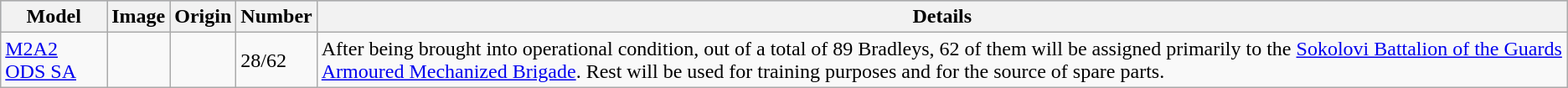<table class="wikitable">
<tr style="background:#aabccc;">
<th>Model</th>
<th>Image</th>
<th>Origin</th>
<th>Number</th>
<th>Details</th>
</tr>
<tr>
<td><a href='#'>M2A2 ODS SA</a></td>
<td></td>
<td></td>
<td>28/62</td>
<td>After being brought into operational condition, out of a total of 89 Bradleys, 62 of them will be assigned primarily to the <a href='#'>Sokolovi Battalion of the Guards Armoured Mechanized Brigade</a>. Rest will be used for training purposes and for the source of spare parts.</td>
</tr>
</table>
